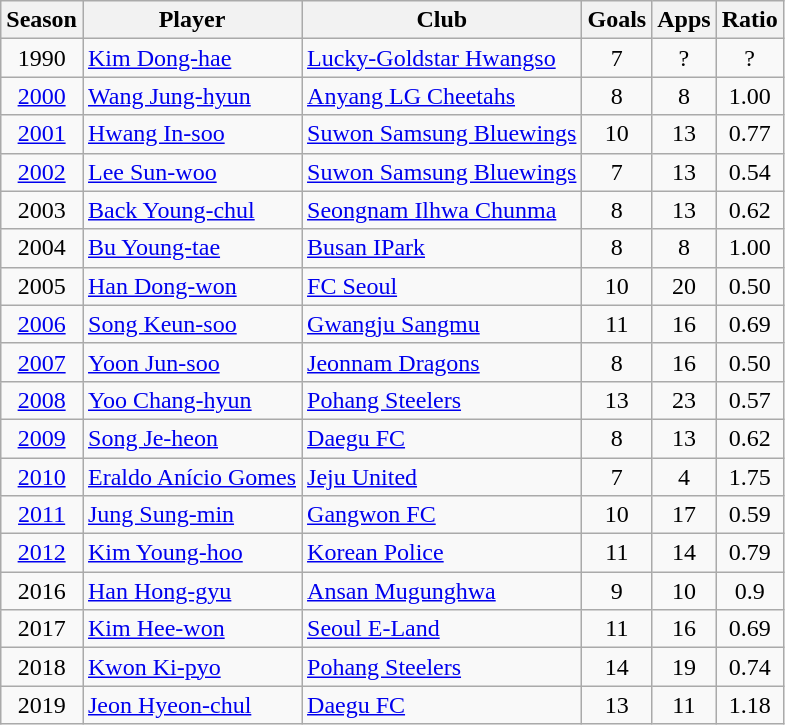<table class="wikitable sortable" border="1">
<tr>
<th>Season</th>
<th>Player</th>
<th>Club</th>
<th>Goals</th>
<th>Apps</th>
<th>Ratio</th>
</tr>
<tr>
<td align="center">1990</td>
<td> <a href='#'>Kim Dong-hae</a></td>
<td><a href='#'>Lucky-Goldstar Hwangso</a></td>
<td align=center>7</td>
<td align=center>?</td>
<td align=center>?</td>
</tr>
<tr>
<td align="center"><a href='#'>2000</a></td>
<td> <a href='#'>Wang Jung-hyun</a></td>
<td><a href='#'>Anyang LG Cheetahs</a></td>
<td align=center>8</td>
<td align=center>8</td>
<td align=center>1.00</td>
</tr>
<tr>
<td align="center"><a href='#'>2001</a></td>
<td> <a href='#'>Hwang In-soo</a></td>
<td><a href='#'>Suwon Samsung Bluewings</a></td>
<td align=center>10</td>
<td align=center>13</td>
<td align=center>0.77</td>
</tr>
<tr>
<td align="center"><a href='#'>2002</a></td>
<td> <a href='#'>Lee Sun-woo</a></td>
<td><a href='#'>Suwon Samsung Bluewings</a></td>
<td align=center>7</td>
<td align=center>13</td>
<td align=center>0.54</td>
</tr>
<tr>
<td align="center">2003</td>
<td> <a href='#'>Back Young-chul</a></td>
<td><a href='#'>Seongnam Ilhwa Chunma</a></td>
<td align=center>8</td>
<td align=center>13</td>
<td align=center>0.62</td>
</tr>
<tr>
<td align="center">2004</td>
<td> <a href='#'>Bu Young-tae</a></td>
<td><a href='#'>Busan IPark</a></td>
<td align=center>8</td>
<td align=center>8</td>
<td align=center>1.00</td>
</tr>
<tr>
<td align="center">2005</td>
<td> <a href='#'>Han Dong-won</a></td>
<td><a href='#'>FC Seoul</a></td>
<td align=center>10</td>
<td align=center>20</td>
<td align=center>0.50</td>
</tr>
<tr>
<td align="center"><a href='#'>2006</a></td>
<td> <a href='#'>Song Keun-soo</a></td>
<td><a href='#'>Gwangju Sangmu</a></td>
<td align=center>11</td>
<td align=center>16</td>
<td align=center>0.69</td>
</tr>
<tr>
<td align="center"><a href='#'>2007</a></td>
<td> <a href='#'>Yoon Jun-soo</a></td>
<td><a href='#'>Jeonnam Dragons</a></td>
<td align=center>8</td>
<td align=center>16</td>
<td align=center>0.50</td>
</tr>
<tr>
<td align="center"><a href='#'>2008</a></td>
<td> <a href='#'>Yoo Chang-hyun</a></td>
<td><a href='#'>Pohang Steelers</a></td>
<td align=center>13</td>
<td align=center>23</td>
<td align=center>0.57</td>
</tr>
<tr>
<td align="center"><a href='#'>2009</a></td>
<td> <a href='#'>Song Je-heon</a></td>
<td><a href='#'>Daegu FC</a></td>
<td align=center>8</td>
<td align=center>13</td>
<td align=center>0.62</td>
</tr>
<tr>
<td align="center"><a href='#'>2010</a></td>
<td> <a href='#'>Eraldo Anício Gomes</a></td>
<td><a href='#'>Jeju United</a></td>
<td align=center>7</td>
<td align=center>4</td>
<td align=center>1.75</td>
</tr>
<tr>
<td align="center"><a href='#'>2011</a></td>
<td> <a href='#'>Jung Sung-min</a></td>
<td><a href='#'>Gangwon FC</a></td>
<td align=center>10</td>
<td align=center>17</td>
<td align=center>0.59</td>
</tr>
<tr>
<td align="center"><a href='#'>2012</a></td>
<td> <a href='#'>Kim Young-hoo</a></td>
<td><a href='#'>Korean Police</a></td>
<td align=center>11</td>
<td align=center>14</td>
<td align=center>0.79</td>
</tr>
<tr>
<td align="center">2016</td>
<td> <a href='#'>Han Hong-gyu</a></td>
<td><a href='#'>Ansan Mugunghwa</a></td>
<td align=center>9</td>
<td align=center>10</td>
<td align=center>0.9</td>
</tr>
<tr>
<td align="center">2017</td>
<td> <a href='#'>Kim Hee-won</a></td>
<td><a href='#'>Seoul E-Land</a></td>
<td align=center>11</td>
<td align=center>16</td>
<td align=center>0.69</td>
</tr>
<tr>
<td align="center">2018</td>
<td> <a href='#'>Kwon Ki-pyo</a></td>
<td><a href='#'>Pohang Steelers</a></td>
<td align=center>14</td>
<td align=center>19</td>
<td align=center>0.74</td>
</tr>
<tr>
<td align="center">2019</td>
<td> <a href='#'>Jeon Hyeon-chul</a></td>
<td><a href='#'>Daegu FC</a></td>
<td align=center>13</td>
<td align=center>11</td>
<td align=center>1.18</td>
</tr>
</table>
